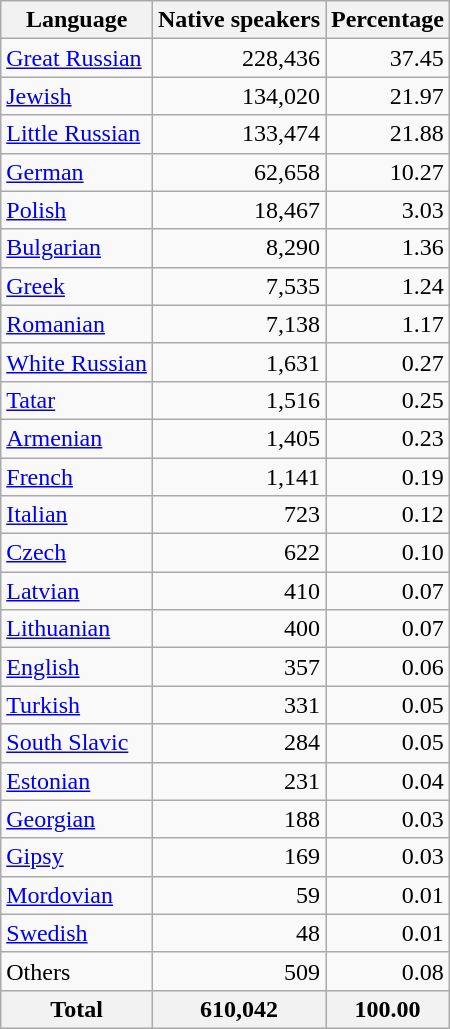<table class="wikitable sortable">
<tr>
<th>Language</th>
<th>Native speakers</th>
<th>Percentage</th>
</tr>
<tr>
<td><a href='#'>Great Russian</a></td>
<td align="right">228,436</td>
<td align="right">37.45</td>
</tr>
<tr>
<td><a href='#'>Jewish</a></td>
<td align="right">134,020</td>
<td align="right">21.97</td>
</tr>
<tr>
<td><a href='#'>Little Russian</a></td>
<td align="right">133,474</td>
<td align="right">21.88</td>
</tr>
<tr>
<td><a href='#'>German</a></td>
<td align="right">62,658</td>
<td align="right">10.27</td>
</tr>
<tr>
<td><a href='#'>Polish</a></td>
<td align="right">18,467</td>
<td align="right">3.03</td>
</tr>
<tr>
<td><a href='#'>Bulgarian</a></td>
<td align="right">8,290</td>
<td align="right">1.36</td>
</tr>
<tr>
<td><a href='#'>Greek</a></td>
<td align="right">7,535</td>
<td align="right">1.24</td>
</tr>
<tr>
<td><a href='#'>Romanian</a></td>
<td align="right">7,138</td>
<td align="right">1.17</td>
</tr>
<tr>
<td><a href='#'>White Russian</a></td>
<td align="right">1,631</td>
<td align="right">0.27</td>
</tr>
<tr>
<td><a href='#'>Tatar</a></td>
<td align="right">1,516</td>
<td align="right">0.25</td>
</tr>
<tr>
<td><a href='#'>Armenian</a></td>
<td align="right">1,405</td>
<td align="right">0.23</td>
</tr>
<tr>
<td><a href='#'>French</a></td>
<td align="right">1,141</td>
<td align="right">0.19</td>
</tr>
<tr>
<td><a href='#'>Italian</a></td>
<td align="right">723</td>
<td align="right">0.12</td>
</tr>
<tr>
<td><a href='#'>Czech</a></td>
<td align="right">622</td>
<td align="right">0.10</td>
</tr>
<tr>
<td><a href='#'>Latvian</a></td>
<td align="right">410</td>
<td align="right">0.07</td>
</tr>
<tr>
<td><a href='#'>Lithuanian</a></td>
<td align="right">400</td>
<td align="right">0.07</td>
</tr>
<tr>
<td><a href='#'>English</a></td>
<td align="right">357</td>
<td align="right">0.06</td>
</tr>
<tr>
<td><a href='#'>Turkish</a></td>
<td align="right">331</td>
<td align="right">0.05</td>
</tr>
<tr>
<td><a href='#'>South Slavic</a></td>
<td align="right">284</td>
<td align="right">0.05</td>
</tr>
<tr>
<td><a href='#'>Estonian</a></td>
<td align="right">231</td>
<td align="right">0.04</td>
</tr>
<tr>
<td><a href='#'>Georgian</a></td>
<td align="right">188</td>
<td align="right">0.03</td>
</tr>
<tr>
<td><a href='#'>Gipsy</a></td>
<td align="right">169</td>
<td align="right">0.03</td>
</tr>
<tr>
<td><a href='#'>Mordovian</a></td>
<td align="right">59</td>
<td align="right">0.01</td>
</tr>
<tr>
<td><a href='#'>Swedish</a></td>
<td align="right">48</td>
<td align="right">0.01</td>
</tr>
<tr>
<td>Others</td>
<td align="right">509</td>
<td align="right">0.08</td>
</tr>
<tr>
<th>Total</th>
<th>610,042</th>
<th>100.00</th>
</tr>
</table>
